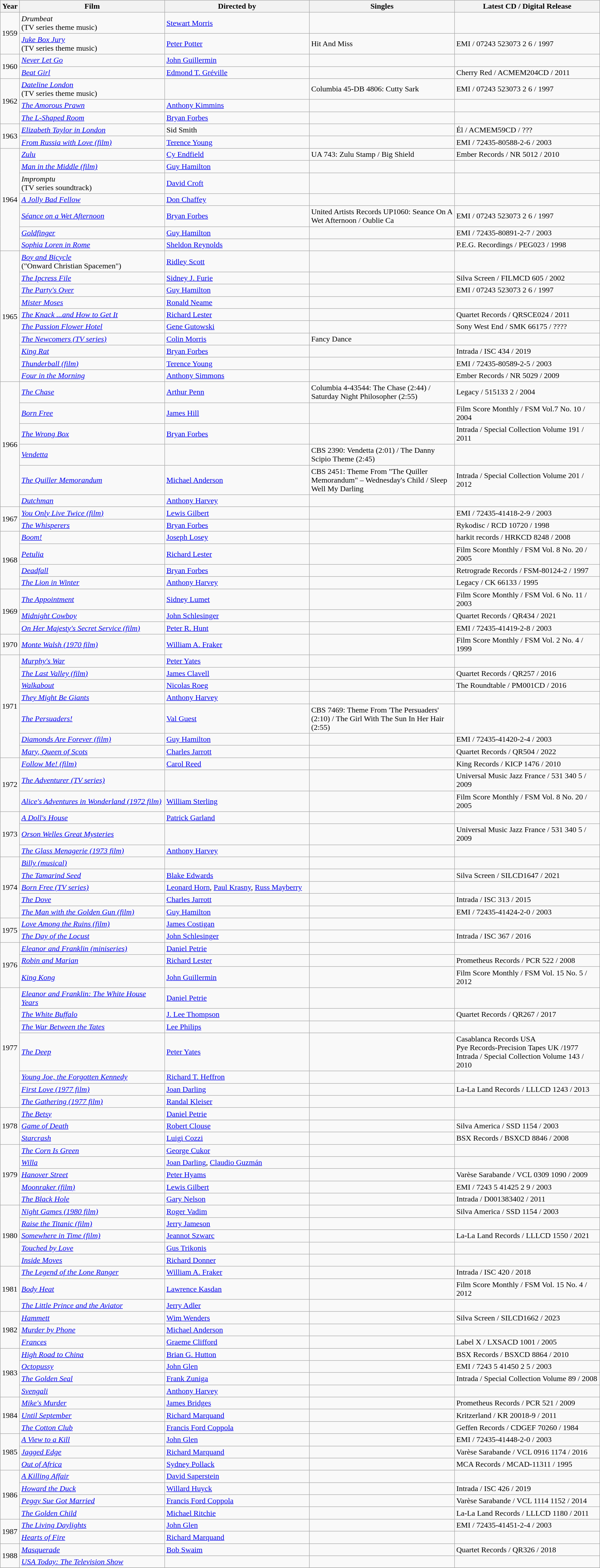<table class="wikitable">
<tr>
<th style="width: 33px;">Year</th>
<th style="width: 300px;">Film</th>
<th style="width: 300px;">Directed by</th>
<th style="width: 300px;">Singles</th>
<th style="width: 300px;">Latest CD / Digital Release</th>
</tr>
<tr>
<td rowspan="2">1959</td>
<td><em>Drumbeat</em> <br>(TV series theme music)</td>
<td><a href='#'>Stewart Morris</a></td>
<td></td>
<td></td>
</tr>
<tr>
<td><em><a href='#'>Juke Box Jury</a></em> <br>(TV series theme music)</td>
<td><a href='#'>Peter Potter</a></td>
<td>Hit And Miss</td>
<td>EMI / 07243 523073 2 6 / 1997</td>
</tr>
<tr>
<td rowspan="2">1960</td>
<td><em><a href='#'>Never Let Go</a></em></td>
<td><a href='#'>John Guillermin</a></td>
<td></td>
<td></td>
</tr>
<tr>
<td><em><a href='#'>Beat Girl</a></em></td>
<td><a href='#'>Edmond T. Gréville</a></td>
<td></td>
<td>Cherry Red / ACMEM204CD / 2011</td>
</tr>
<tr>
<td rowspan="3">1962</td>
<td><em><a href='#'>Dateline London</a></em><br>(TV series theme music)</td>
<td></td>
<td>Columbia 45-DB 4806: Cutty Sark</td>
<td>EMI / 07243 523073 2 6 / 1997</td>
</tr>
<tr>
<td><em><a href='#'>The Amorous Prawn</a></em></td>
<td><a href='#'>Anthony Kimmins</a></td>
<td></td>
<td></td>
</tr>
<tr>
<td><em><a href='#'>The L-Shaped Room</a></em></td>
<td><a href='#'>Bryan Forbes</a></td>
<td></td>
<td></td>
</tr>
<tr>
<td rowspan="2">1963</td>
<td><em><a href='#'>Elizabeth Taylor in London</a></em></td>
<td>Sid Smith</td>
<td></td>
<td>Él / ACMEM59CD / ???</td>
</tr>
<tr>
<td><em><a href='#'>From Russia with Love (film)</a></em></td>
<td><a href='#'>Terence Young</a></td>
<td></td>
<td>EMI / 72435-80588-2-6 / 2003</td>
</tr>
<tr>
<td rowspan="7">1964</td>
<td><em><a href='#'>Zulu</a></em></td>
<td><a href='#'>Cy Endfield</a></td>
<td>UA 743: Zulu Stamp / Big Shield</td>
<td>Ember Records / NR 5012 / 2010</td>
</tr>
<tr>
<td><em><a href='#'>Man in the Middle (film)</a></em></td>
<td><a href='#'>Guy Hamilton</a></td>
<td></td>
<td></td>
</tr>
<tr>
<td><em>Impromptu</em> <br>(TV series soundtrack)</td>
<td><a href='#'>David Croft</a></td>
<td></td>
<td></td>
</tr>
<tr>
<td><em><a href='#'>A Jolly Bad Fellow</a></em></td>
<td><a href='#'>Don Chaffey</a></td>
<td></td>
<td></td>
</tr>
<tr>
<td><em><a href='#'>Séance on a Wet Afternoon</a></em></td>
<td><a href='#'>Bryan Forbes</a></td>
<td>United Artists Records UP1060: Seance On A Wet Afternoon / Oublie Ca</td>
<td>EMI / 07243 523073 2 6 / 1997</td>
</tr>
<tr>
<td><em><a href='#'>Goldfinger</a></em></td>
<td><a href='#'>Guy Hamilton</a></td>
<td></td>
<td>EMI / 72435-80891-2-7 / 2003</td>
</tr>
<tr>
<td><em><a href='#'>Sophia Loren in Rome</a></em></td>
<td><a href='#'>Sheldon Reynolds</a></td>
<td></td>
<td>P.E.G. Recordings / PEG023 / 1998</td>
</tr>
<tr>
<td rowspan="10">1965</td>
<td><em><a href='#'>Boy and Bicycle</a></em> <br>("Onward Christian Spacemen")</td>
<td><a href='#'>Ridley Scott</a></td>
<td></td>
<td></td>
</tr>
<tr>
<td><em><a href='#'>The Ipcress File</a></em></td>
<td><a href='#'>Sidney J. Furie</a></td>
<td></td>
<td>Silva Screen / FILMCD 605 / 2002</td>
</tr>
<tr>
<td><em><a href='#'>The Party's Over</a></em></td>
<td><a href='#'>Guy Hamilton</a></td>
<td></td>
<td>EMI / 07243 523073 2 6 / 1997</td>
</tr>
<tr>
<td><em><a href='#'>Mister Moses</a></em></td>
<td><a href='#'>Ronald Neame</a></td>
<td></td>
<td></td>
</tr>
<tr>
<td><em><a href='#'>The Knack ...and How to Get It</a></em></td>
<td><a href='#'>Richard Lester</a></td>
<td></td>
<td>Quartet Records / QRSCE024 / 2011</td>
</tr>
<tr>
<td><em><a href='#'>The Passion Flower Hotel</a></em></td>
<td><a href='#'>Gene Gutowski</a></td>
<td></td>
<td>Sony West End / SMK 66175 / ????</td>
</tr>
<tr>
<td><em><a href='#'>The Newcomers (TV series)</a></em></td>
<td><a href='#'>Colin Morris</a></td>
<td>Fancy Dance</td>
<td></td>
</tr>
<tr>
<td><em><a href='#'>King Rat</a></em></td>
<td><a href='#'>Bryan Forbes</a></td>
<td></td>
<td>Intrada / ISC 434 / 2019</td>
</tr>
<tr>
<td><em><a href='#'>Thunderball (film)</a></em></td>
<td><a href='#'>Terence Young</a></td>
<td></td>
<td>EMI / 72435-80589-2-5 / 2003</td>
</tr>
<tr>
<td><em><a href='#'>Four in the Morning</a></em></td>
<td><a href='#'>Anthony Simmons</a></td>
<td></td>
<td>Ember Records / NR 5029 / 2009</td>
</tr>
<tr>
<td rowspan="6">1966</td>
<td><em><a href='#'>The Chase</a></em></td>
<td><a href='#'>Arthur Penn</a></td>
<td>Columbia 4-43544: The Chase (2:44) / Saturday Night Philosopher (2:55)</td>
<td>Legacy / 515133 2 / 2004</td>
</tr>
<tr>
<td><em><a href='#'>Born Free</a></em></td>
<td><a href='#'>James Hill</a></td>
<td></td>
<td>Film Score Monthly / FSM Vol.7 No. 10 / 2004</td>
</tr>
<tr>
<td><em><a href='#'>The Wrong Box</a></em></td>
<td><a href='#'>Bryan Forbes</a></td>
<td></td>
<td>Intrada / Special Collection Volume 191 / 2011</td>
</tr>
<tr>
<td><em><a href='#'>Vendetta</a></em></td>
<td></td>
<td>CBS 2390: Vendetta (2:01) / The Danny Scipio Theme (2:45)</td>
<td></td>
</tr>
<tr>
<td><em><a href='#'>The Quiller Memorandum</a></em></td>
<td><a href='#'>Michael Anderson</a></td>
<td>CBS 2451: Theme From "The Quiller Memorandum" – Wednesday's Child / Sleep Well My Darling</td>
<td>Intrada / Special Collection Volume 201 / 2012</td>
</tr>
<tr>
<td><em><a href='#'>Dutchman</a></em></td>
<td><a href='#'>Anthony Harvey</a></td>
<td></td>
<td></td>
</tr>
<tr>
<td rowspan="2">1967</td>
<td><em><a href='#'>You Only Live Twice (film)</a></em></td>
<td><a href='#'>Lewis Gilbert</a></td>
<td></td>
<td>EMI / 72435-41418-2-9 / 2003</td>
</tr>
<tr>
<td><em><a href='#'>The Whisperers</a></em></td>
<td><a href='#'>Bryan Forbes</a></td>
<td></td>
<td>Rykodisc / RCD 10720 / 1998</td>
</tr>
<tr>
<td rowspan="4">1968</td>
<td><em><a href='#'>Boom!</a></em></td>
<td><a href='#'>Joseph Losey</a></td>
<td></td>
<td>harkit records / HRKCD 8248 / 2008</td>
</tr>
<tr>
<td><em><a href='#'>Petulia</a></em></td>
<td><a href='#'>Richard Lester</a></td>
<td></td>
<td>Film Score Monthly / FSM Vol. 8 No. 20 / 2005</td>
</tr>
<tr>
<td><em><a href='#'>Deadfall</a></em></td>
<td><a href='#'>Bryan Forbes</a></td>
<td></td>
<td>Retrograde Records / FSM-80124-2 / 1997</td>
</tr>
<tr>
<td><em><a href='#'>The Lion in Winter</a></em></td>
<td><a href='#'>Anthony Harvey</a></td>
<td></td>
<td>Legacy / CK 66133 / 1995</td>
</tr>
<tr>
<td rowspan="3">1969</td>
<td><em><a href='#'>The Appointment</a></em></td>
<td><a href='#'>Sidney Lumet</a></td>
<td></td>
<td>Film Score Monthly / FSM Vol. 6 No. 11 / 2003</td>
</tr>
<tr>
<td><em><a href='#'>Midnight Cowboy</a></em></td>
<td><a href='#'>John Schlesinger</a></td>
<td></td>
<td>Quartet Records / QR434 / 2021</td>
</tr>
<tr>
<td><em><a href='#'>On Her Majesty's Secret Service (film)</a></em></td>
<td><a href='#'>Peter R. Hunt</a></td>
<td></td>
<td>EMI / 72435-41419-2-8 / 2003</td>
</tr>
<tr>
<td rowspan="1">1970</td>
<td><em><a href='#'>Monte Walsh (1970 film)</a></em></td>
<td><a href='#'>William A. Fraker</a></td>
<td></td>
<td>Film Score Monthly / FSM Vol. 2 No. 4 / 1999</td>
</tr>
<tr>
<td rowspan="7">1971</td>
<td><em><a href='#'>Murphy's War</a></em></td>
<td><a href='#'>Peter Yates</a></td>
<td></td>
<td></td>
</tr>
<tr>
<td><em><a href='#'>The Last Valley (film)</a></em></td>
<td><a href='#'>James Clavell</a></td>
<td></td>
<td>Quartet Records / QR257 / 2016</td>
</tr>
<tr>
<td><em><a href='#'>Walkabout</a></em></td>
<td><a href='#'>Nicolas Roeg</a></td>
<td></td>
<td>The Roundtable / PM001CD / 2016</td>
</tr>
<tr>
<td><em><a href='#'>They Might Be Giants</a></em></td>
<td><a href='#'>Anthony Harvey</a></td>
<td></td>
<td></td>
</tr>
<tr>
<td><em><a href='#'>The Persuaders!</a></em></td>
<td><a href='#'>Val Guest</a></td>
<td>CBS 7469: Theme From 'The Persuaders' (2:10) / The Girl With The Sun In Her Hair (2:55)</td>
<td></td>
</tr>
<tr>
<td><em><a href='#'>Diamonds Are Forever (film)</a></em></td>
<td><a href='#'>Guy Hamilton</a></td>
<td></td>
<td>EMI / 72435-41420-2-4 / 2003</td>
</tr>
<tr>
<td><em><a href='#'>Mary, Queen of Scots</a></em></td>
<td><a href='#'>Charles Jarrott</a></td>
<td></td>
<td>Quartet Records / QR504 / 2022</td>
</tr>
<tr>
<td rowspan="3">1972</td>
<td><em><a href='#'>Follow Me! (film)</a></em></td>
<td><a href='#'>Carol Reed</a></td>
<td></td>
<td>King Records / KICP 1476 / 2010</td>
</tr>
<tr>
<td><em><a href='#'>The Adventurer (TV series)</a></em></td>
<td></td>
<td></td>
<td>Universal Music Jazz France / 531 340 5 / 2009</td>
</tr>
<tr>
<td><em><a href='#'>Alice's Adventures in Wonderland (1972 film)</a></em></td>
<td><a href='#'>William Sterling</a></td>
<td></td>
<td>Film Score Monthly / FSM Vol. 8 No. 20 / 2005</td>
</tr>
<tr>
<td rowspan="3">1973</td>
<td><em><a href='#'>A Doll's House</a></em></td>
<td><a href='#'>Patrick Garland</a></td>
<td></td>
<td></td>
</tr>
<tr>
<td><em><a href='#'>Orson Welles Great Mysteries</a></em></td>
<td></td>
<td></td>
<td>Universal Music Jazz France / 531 340 5 / 2009</td>
</tr>
<tr>
<td><em><a href='#'>The Glass Menagerie (1973 film)</a></em></td>
<td><a href='#'>Anthony Harvey</a></td>
<td></td>
<td></td>
</tr>
<tr>
<td rowspan="5">1974</td>
<td><em><a href='#'>Billy (musical)</a></em></td>
<td></td>
<td></td>
<td></td>
</tr>
<tr>
<td><em><a href='#'>The Tamarind Seed</a></em></td>
<td><a href='#'>Blake Edwards</a></td>
<td></td>
<td>Silva Screen / SILCD1647 / 2021</td>
</tr>
<tr>
<td><em><a href='#'>Born Free (TV series)</a></em></td>
<td><a href='#'>Leonard Horn</a>, <a href='#'>Paul Krasny</a>, <a href='#'>Russ Mayberry</a></td>
<td></td>
<td></td>
</tr>
<tr>
<td><em><a href='#'>The Dove</a></em></td>
<td><a href='#'>Charles Jarrott</a></td>
<td></td>
<td>Intrada / ISC 313 / 2015</td>
</tr>
<tr>
<td><em><a href='#'>The Man with the Golden Gun (film)</a></em></td>
<td><a href='#'>Guy Hamilton</a></td>
<td></td>
<td>EMI / 72435-41424-2-0 / 2003</td>
</tr>
<tr>
<td rowspan="2">1975</td>
<td><em><a href='#'>Love Among the Ruins (film)</a></em></td>
<td><a href='#'>James Costigan</a></td>
<td></td>
<td></td>
</tr>
<tr>
<td><em><a href='#'>The Day of the Locust</a></em></td>
<td><a href='#'>John Schlesinger</a></td>
<td></td>
<td>Intrada / ISC 367 / 2016</td>
</tr>
<tr>
<td rowspan="3">1976</td>
<td><em><a href='#'>Eleanor and Franklin (miniseries)</a></em></td>
<td><a href='#'>Daniel Petrie</a></td>
<td></td>
<td></td>
</tr>
<tr>
<td><em><a href='#'>Robin and Marian</a></em></td>
<td><a href='#'>Richard Lester</a></td>
<td></td>
<td>Prometheus Records / PCR 522 / 2008</td>
</tr>
<tr>
<td><em><a href='#'>King Kong</a></em></td>
<td><a href='#'>John Guillermin</a></td>
<td></td>
<td>Film Score Monthly / FSM Vol. 15 No. 5 / 2012</td>
</tr>
<tr>
<td rowspan="7">1977</td>
<td><em><a href='#'>Eleanor and Franklin: The White House Years</a></em></td>
<td><a href='#'>Daniel Petrie</a></td>
<td></td>
<td></td>
</tr>
<tr>
<td><em><a href='#'>The White Buffalo</a></em></td>
<td><a href='#'>J. Lee Thompson</a></td>
<td></td>
<td>Quartet Records / QR267 / 2017</td>
</tr>
<tr>
<td><em><a href='#'>The War Between the Tates</a></em></td>
<td><a href='#'>Lee Philips</a></td>
<td></td>
<td></td>
</tr>
<tr>
<td><em><a href='#'>The Deep</a></em></td>
<td><a href='#'>Peter Yates</a></td>
<td></td>
<td>Casablanca Records USA <br> Pye Records-Precision Tapes UK /1977 <br> Intrada / Special Collection Volume 143 / 2010</td>
</tr>
<tr>
<td><em><a href='#'>Young Joe, the Forgotten Kennedy</a></em></td>
<td><a href='#'>Richard T. Heffron</a></td>
<td></td>
<td></td>
</tr>
<tr>
<td><em><a href='#'>First Love (1977 film)</a></em></td>
<td><a href='#'>Joan Darling</a></td>
<td></td>
<td>La-La Land Records / LLLCD 1243 / 2013</td>
</tr>
<tr>
<td><em><a href='#'>The Gathering (1977 film)</a></em></td>
<td><a href='#'>Randal Kleiser</a></td>
<td></td>
<td></td>
</tr>
<tr>
<td rowspan="3">1978</td>
<td><em><a href='#'>The Betsy</a></em></td>
<td><a href='#'>Daniel Petrie</a></td>
<td></td>
<td></td>
</tr>
<tr>
<td><em><a href='#'>Game of Death</a></em></td>
<td><a href='#'>Robert Clouse</a></td>
<td></td>
<td>Silva America / SSD 1154 / 2003</td>
</tr>
<tr>
<td><em><a href='#'>Starcrash</a></em></td>
<td><a href='#'>Luigi Cozzi</a></td>
<td></td>
<td>BSX Records / BSXCD 8846 / 2008</td>
</tr>
<tr>
<td rowspan="5">1979</td>
<td><em><a href='#'>The Corn Is Green</a></em></td>
<td><a href='#'>George Cukor</a></td>
<td></td>
<td></td>
</tr>
<tr>
<td><em><a href='#'>Willa</a></em></td>
<td><a href='#'>Joan Darling</a>, <a href='#'>Claudio Guzmán</a></td>
<td></td>
<td></td>
</tr>
<tr>
<td><em><a href='#'>Hanover Street</a></em></td>
<td><a href='#'>Peter Hyams</a></td>
<td></td>
<td>Varèse Sarabande / VCL 0309 1090 / 2009</td>
</tr>
<tr>
<td><em><a href='#'>Moonraker (film)</a></em></td>
<td><a href='#'>Lewis Gilbert</a></td>
<td></td>
<td>EMI / 7243 5 41425 2 9 / 2003</td>
</tr>
<tr>
<td><em><a href='#'>The Black Hole</a></em></td>
<td><a href='#'>Gary Nelson</a></td>
<td></td>
<td>Intrada / D001383402 / 2011</td>
</tr>
<tr>
<td rowspan="5">1980</td>
<td><em><a href='#'>Night Games (1980 film)</a></em></td>
<td><a href='#'>Roger Vadim</a></td>
<td></td>
<td>Silva America / SSD 1154 / 2003</td>
</tr>
<tr>
<td><em><a href='#'>Raise the Titanic (film)</a></em></td>
<td><a href='#'>Jerry Jameson</a></td>
<td></td>
<td></td>
</tr>
<tr>
<td><em><a href='#'>Somewhere in Time (film)</a></em></td>
<td><a href='#'>Jeannot Szwarc</a></td>
<td></td>
<td>La-La Land Records / LLLCD 1550 / 2021</td>
</tr>
<tr>
<td><em><a href='#'>Touched by Love</a></em></td>
<td><a href='#'>Gus Trikonis</a></td>
<td></td>
<td></td>
</tr>
<tr>
<td><em><a href='#'>Inside Moves</a></em></td>
<td><a href='#'>Richard Donner</a></td>
<td></td>
<td></td>
</tr>
<tr>
<td rowspan="3">1981</td>
<td><em><a href='#'>The Legend of the Lone Ranger</a></em></td>
<td><a href='#'>William A. Fraker</a></td>
<td></td>
<td>Intrada / ISC 420 / 2018</td>
</tr>
<tr>
<td><em><a href='#'>Body Heat</a></em></td>
<td><a href='#'>Lawrence Kasdan</a></td>
<td></td>
<td>Film Score Monthly / FSM Vol. 15 No. 4 / 2012</td>
</tr>
<tr>
<td><em><a href='#'>The Little Prince and the Aviator</a></em></td>
<td><a href='#'>Jerry Adler</a></td>
<td></td>
<td></td>
</tr>
<tr>
<td rowspan="3">1982</td>
<td><em><a href='#'>Hammett</a></em></td>
<td><a href='#'>Wim Wenders</a></td>
<td></td>
<td>Silva Screen / SILCD1662 / 2023</td>
</tr>
<tr>
<td><em><a href='#'>Murder by Phone</a></em></td>
<td><a href='#'>Michael Anderson</a></td>
<td></td>
<td></td>
</tr>
<tr>
<td><em><a href='#'>Frances</a></em></td>
<td><a href='#'>Graeme Clifford</a></td>
<td></td>
<td>Label X / LXSACD 1001 / 2005</td>
</tr>
<tr>
<td rowspan="4">1983</td>
<td><em><a href='#'>High Road to China</a></em></td>
<td><a href='#'>Brian G. Hutton</a></td>
<td></td>
<td>BSX Records / BSXCD 8864 / 2010</td>
</tr>
<tr>
<td><em><a href='#'>Octopussy</a></em></td>
<td><a href='#'>John Glen</a></td>
<td></td>
<td>EMI / 7243 5 41450 2 5 / 2003</td>
</tr>
<tr>
<td><em><a href='#'>The Golden Seal</a></em></td>
<td><a href='#'>Frank Zuniga</a></td>
<td></td>
<td>Intrada / Special Collection Volume 89 / 2008</td>
</tr>
<tr>
<td><em><a href='#'>Svengali</a></em></td>
<td><a href='#'>Anthony Harvey</a></td>
<td></td>
<td></td>
</tr>
<tr>
<td rowspan="3">1984</td>
<td><em><a href='#'>Mike's Murder</a></em></td>
<td><a href='#'>James Bridges</a></td>
<td></td>
<td>Prometheus Records / PCR 521 / 2009</td>
</tr>
<tr>
<td><em><a href='#'>Until September</a></em></td>
<td><a href='#'>Richard Marquand</a></td>
<td></td>
<td>Kritzerland / KR 20018-9 / 2011</td>
</tr>
<tr>
<td><em><a href='#'>The Cotton Club</a></em></td>
<td><a href='#'>Francis Ford Coppola</a></td>
<td></td>
<td>Geffen Records / CDGEF 70260 / 1984</td>
</tr>
<tr>
<td rowspan="3">1985</td>
<td><em><a href='#'>A View to a Kill</a></em></td>
<td><a href='#'>John Glen</a></td>
<td></td>
<td>EMI / 72435-41448-2-0 / 2003</td>
</tr>
<tr>
<td><em><a href='#'>Jagged Edge</a></em></td>
<td><a href='#'>Richard Marquand</a></td>
<td></td>
<td>Varèse Sarabande / VCL 0916 1174 / 2016</td>
</tr>
<tr>
<td><em><a href='#'>Out of Africa</a></em></td>
<td><a href='#'>Sydney Pollack</a></td>
<td></td>
<td>MCA Records / MCAD-11311 / 1995</td>
</tr>
<tr>
<td rowspan="4">1986</td>
<td><em><a href='#'>A Killing Affair</a></em></td>
<td><a href='#'>David Saperstein</a></td>
<td></td>
<td></td>
</tr>
<tr>
<td><em><a href='#'>Howard the Duck</a></em></td>
<td><a href='#'>Willard Huyck</a></td>
<td></td>
<td>Intrada / ISC 426 / 2019</td>
</tr>
<tr>
<td><em><a href='#'>Peggy Sue Got Married</a></em></td>
<td><a href='#'>Francis Ford Coppola</a></td>
<td></td>
<td>Varèse Sarabande / VCL 1114 1152 / 2014</td>
</tr>
<tr>
<td><em><a href='#'>The Golden Child</a></em></td>
<td><a href='#'>Michael Ritchie</a></td>
<td></td>
<td>La-La Land Records / LLLCD 1180 / 2011</td>
</tr>
<tr>
<td rowspan="2">1987</td>
<td><em><a href='#'>The Living Daylights</a></em></td>
<td><a href='#'>John Glen</a></td>
<td></td>
<td>EMI / 72435-41451-2-4 / 2003</td>
</tr>
<tr>
<td><em><a href='#'>Hearts of Fire</a></em></td>
<td><a href='#'>Richard Marquand</a></td>
<td></td>
<td></td>
</tr>
<tr>
<td rowspan="2">1988</td>
<td><em><a href='#'>Masquerade</a></em></td>
<td><a href='#'>Bob Swaim</a></td>
<td></td>
<td>Quartet Records / QR326 / 2018</td>
</tr>
<tr>
<td><em><a href='#'>USA Today: The Television Show</a></em></td>
<td></td>
<td></td>
<td></td>
</tr>
<tr>
</tr>
</table>
